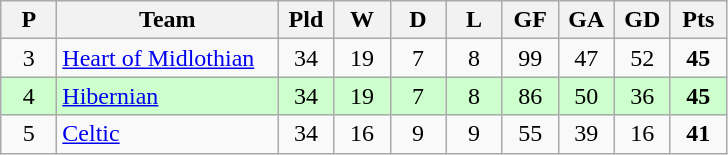<table class="wikitable" style="text-align: center;">
<tr>
<th width=30>P</th>
<th width=140>Team</th>
<th width=30>Pld</th>
<th width=30>W</th>
<th width=30>D</th>
<th width=30>L</th>
<th width=30>GF</th>
<th width=30>GA</th>
<th width=30>GD</th>
<th width=30>Pts</th>
</tr>
<tr>
<td>3</td>
<td align=left><a href='#'>Heart of Midlothian</a></td>
<td>34</td>
<td>19</td>
<td>7</td>
<td>8</td>
<td>99</td>
<td>47</td>
<td>52</td>
<td><strong>45</strong></td>
</tr>
<tr style="background:#ccffcc;">
<td>4</td>
<td align=left><a href='#'>Hibernian</a></td>
<td>34</td>
<td>19</td>
<td>7</td>
<td>8</td>
<td>86</td>
<td>50</td>
<td>36</td>
<td><strong>45</strong></td>
</tr>
<tr>
<td>5</td>
<td align=left><a href='#'>Celtic</a></td>
<td>34</td>
<td>16</td>
<td>9</td>
<td>9</td>
<td>55</td>
<td>39</td>
<td>16</td>
<td><strong>41</strong></td>
</tr>
</table>
